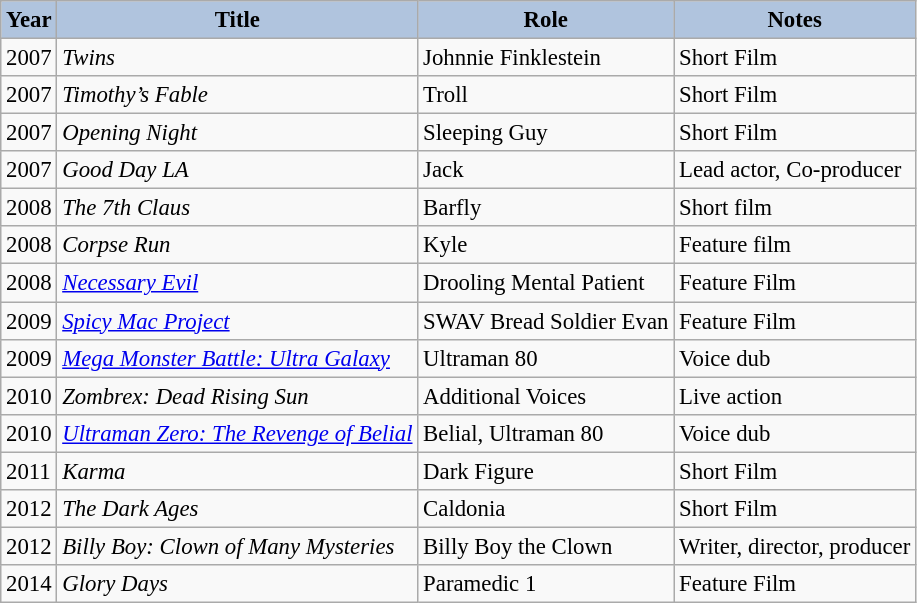<table class="wikitable sortable plainrowheaders" style="width=95%; font-size: 95%;">
<tr>
<th style="background:#b0c4de;">Year</th>
<th style="background:#b0c4de;">Title</th>
<th style="background:#b0c4de;">Role</th>
<th style="background:#b0c4de;">Notes</th>
</tr>
<tr>
<td>2007</td>
<td><em>Twins</em></td>
<td>Johnnie Finklestein</td>
<td>Short Film</td>
</tr>
<tr>
<td>2007</td>
<td><em>Timothy’s Fable</em></td>
<td>Troll</td>
<td>Short Film</td>
</tr>
<tr>
<td>2007</td>
<td><em>Opening Night</em></td>
<td>Sleeping Guy</td>
<td>Short Film</td>
</tr>
<tr>
<td>2007</td>
<td><em>Good Day LA</em></td>
<td>Jack</td>
<td>Lead actor, Co-producer</td>
</tr>
<tr>
<td>2008</td>
<td><em>The 7th Claus</em></td>
<td>Barfly</td>
<td>Short film</td>
</tr>
<tr>
<td>2008</td>
<td><em>Corpse Run	</em></td>
<td>Kyle</td>
<td>Feature film</td>
</tr>
<tr>
<td>2008</td>
<td><em><a href='#'>Necessary Evil</a></em></td>
<td>Drooling Mental Patient</td>
<td>Feature Film</td>
</tr>
<tr>
<td>2009</td>
<td><em><a href='#'>Spicy Mac Project</a></em></td>
<td>SWAV Bread Soldier Evan</td>
<td>Feature Film</td>
</tr>
<tr>
<td>2009</td>
<td><em><a href='#'>Mega Monster Battle: Ultra Galaxy</a></em></td>
<td>Ultraman 80</td>
<td>Voice dub</td>
</tr>
<tr>
<td>2010</td>
<td><em>Zombrex: Dead Rising Sun</em></td>
<td>Additional Voices</td>
<td>Live action</td>
</tr>
<tr>
<td>2010</td>
<td><em><a href='#'>Ultraman Zero: The Revenge of Belial</a></em></td>
<td>Belial, Ultraman 80</td>
<td>Voice dub</td>
</tr>
<tr>
<td>2011</td>
<td><em>Karma</em></td>
<td>Dark Figure</td>
<td>Short Film</td>
</tr>
<tr>
<td>2012</td>
<td><em>The Dark Ages</em></td>
<td>Caldonia</td>
<td>Short Film</td>
</tr>
<tr>
<td>2012</td>
<td><em> Billy Boy: Clown of Many Mysteries</em></td>
<td>Billy Boy the Clown</td>
<td>Writer, director, producer</td>
</tr>
<tr>
<td>2014</td>
<td><em>Glory Days</em></td>
<td>Paramedic 1</td>
<td>Feature Film</td>
</tr>
</table>
